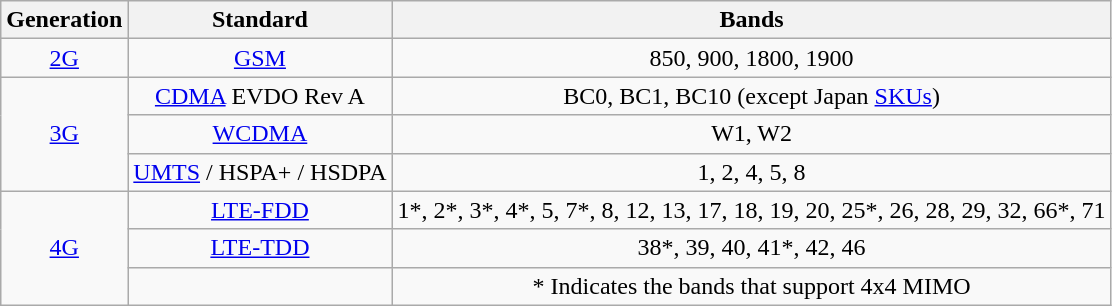<table class="wikitable" style="text-align:center; white-space:nowrap">
<tr>
<th>Generation</th>
<th>Standard</th>
<th>Bands</th>
</tr>
<tr>
<td><a href='#'>2G</a></td>
<td><a href='#'>GSM</a></td>
<td>850, 900, 1800, 1900</td>
</tr>
<tr>
<td rowspan="3"><a href='#'>3G</a></td>
<td><a href='#'>CDMA</a> EVDO Rev A</td>
<td>BC0, BC1, BC10 (except Japan <a href='#'>SKUs</a>)</td>
</tr>
<tr>
<td><a href='#'>WCDMA</a></td>
<td>W1, W2</td>
</tr>
<tr>
<td><a href='#'>UMTS</a> / HSPA+ / HSDPA</td>
<td>1, 2, 4, 5, 8</td>
</tr>
<tr>
<td rowspan="3"><a href='#'>4G</a></td>
<td><a href='#'>LTE-FDD</a></td>
<td>1*, 2*, 3*, 4*, 5, 7*, 8, 12, 13, 17, 18, 19, 20, 25*, 26, 28, 29, 32, 66*, 71</td>
</tr>
<tr>
<td><a href='#'>LTE-TDD</a></td>
<td>38*, 39, 40, 41*, 42, 46</td>
</tr>
<tr>
<td></td>
<td>* Indicates the bands that support 4x4 MIMO</td>
</tr>
</table>
